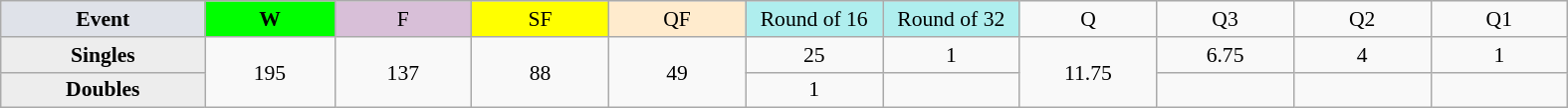<table class=wikitable style=font-size:90%;text-align:center>
<tr>
<td style="width:130px; background:#dfe2e9;"><strong>Event</strong></td>
<td style="width:80px; background:lime;"><strong>W</strong></td>
<td style="width:85px; background:thistle;">F</td>
<td style="width:85px; background:#ff0;">SF</td>
<td style="width:85px; background:#ffebcd;">QF</td>
<td style="width:85px; background:#afeeee;">Round of 16</td>
<td style="width:85px; background:#afeeee;">Round of 32</td>
<td width=85>Q</td>
<td width=85>Q3</td>
<td width=85>Q2</td>
<td width=85>Q1</td>
</tr>
<tr>
<th style="background:#ededed;">Singles</th>
<td rowspan=2>195</td>
<td rowspan=2>137</td>
<td rowspan=2>88</td>
<td rowspan=2>49</td>
<td>25</td>
<td>1</td>
<td rowspan=2>11.75</td>
<td>6.75</td>
<td>4</td>
<td>1</td>
</tr>
<tr>
<th style="background:#ededed;">Doubles</th>
<td>1</td>
<td></td>
<td></td>
<td></td>
<td></td>
</tr>
</table>
